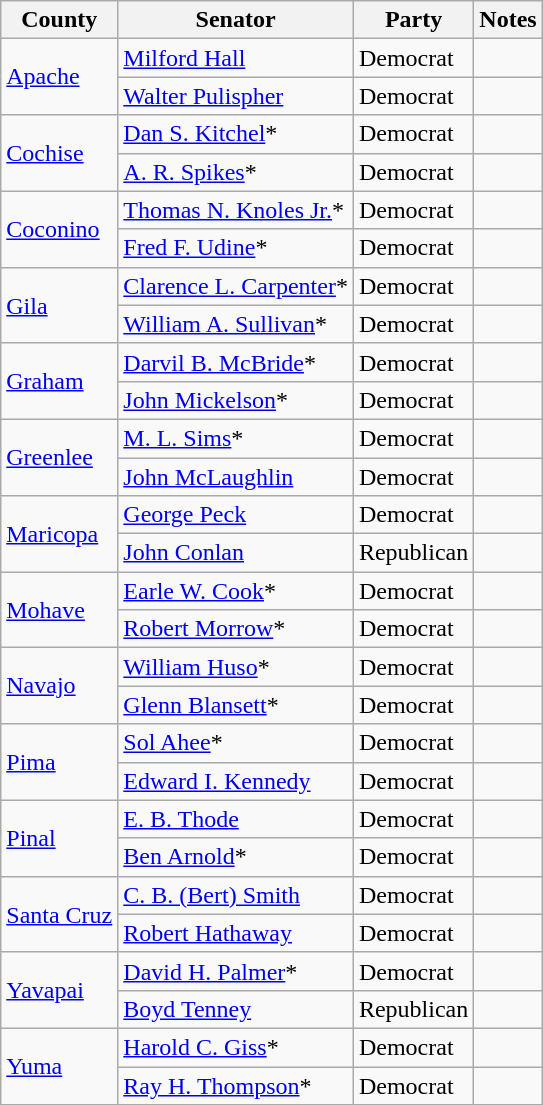<table class=wikitable>
<tr>
<th>County</th>
<th>Senator</th>
<th>Party</th>
<th>Notes</th>
</tr>
<tr>
<td rowspan="2"><a href='#'>Apache</a></td>
<td><a href='#'>Milford Hall</a></td>
<td>Democrat</td>
<td></td>
</tr>
<tr>
<td><a href='#'>Walter Pulispher</a></td>
<td>Democrat</td>
<td></td>
</tr>
<tr>
<td rowspan="2"><a href='#'>Cochise</a></td>
<td><a href='#'>Dan S. Kitchel</a>*</td>
<td>Democrat</td>
<td></td>
</tr>
<tr>
<td><a href='#'>A. R. Spikes</a>*</td>
<td>Democrat</td>
<td></td>
</tr>
<tr>
<td rowspan="2"><a href='#'>Coconino</a></td>
<td><a href='#'>Thomas N. Knoles Jr.</a>*</td>
<td>Democrat</td>
<td></td>
</tr>
<tr>
<td><a href='#'>Fred F. Udine</a>*</td>
<td>Democrat</td>
<td></td>
</tr>
<tr>
<td rowspan="2"><a href='#'>Gila</a></td>
<td><a href='#'>Clarence L. Carpenter</a>*</td>
<td>Democrat</td>
<td></td>
</tr>
<tr>
<td><a href='#'>William A. Sullivan</a>*</td>
<td>Democrat</td>
<td></td>
</tr>
<tr>
<td rowspan="2"><a href='#'>Graham</a></td>
<td><a href='#'>Darvil B. McBride</a>*</td>
<td>Democrat</td>
<td></td>
</tr>
<tr>
<td><a href='#'>John Mickelson</a>*</td>
<td>Democrat</td>
<td></td>
</tr>
<tr>
<td rowspan="2"><a href='#'>Greenlee</a></td>
<td><a href='#'>M. L. Sims</a>*</td>
<td>Democrat</td>
<td></td>
</tr>
<tr>
<td><a href='#'>John McLaughlin</a></td>
<td>Democrat</td>
<td></td>
</tr>
<tr>
<td rowspan="2"><a href='#'>Maricopa</a></td>
<td><a href='#'>George Peck</a></td>
<td>Democrat</td>
<td></td>
</tr>
<tr>
<td><a href='#'>John Conlan</a></td>
<td>Republican</td>
<td></td>
</tr>
<tr>
<td rowspan="2"><a href='#'>Mohave</a></td>
<td><a href='#'>Earle W. Cook</a>*</td>
<td>Democrat</td>
<td></td>
</tr>
<tr>
<td><a href='#'>Robert Morrow</a>*</td>
<td>Democrat</td>
<td></td>
</tr>
<tr>
<td rowspan="2"><a href='#'>Navajo</a></td>
<td><a href='#'>William Huso</a>*</td>
<td>Democrat</td>
<td></td>
</tr>
<tr>
<td><a href='#'>Glenn Blansett</a>*</td>
<td>Democrat</td>
<td></td>
</tr>
<tr>
<td rowspan="2"><a href='#'>Pima</a></td>
<td><a href='#'>Sol Ahee</a>*</td>
<td>Democrat</td>
<td></td>
</tr>
<tr>
<td><a href='#'>Edward I. Kennedy</a></td>
<td>Democrat</td>
<td></td>
</tr>
<tr>
<td rowspan="2"><a href='#'>Pinal</a></td>
<td><a href='#'>E. B. Thode</a></td>
<td>Democrat</td>
<td></td>
</tr>
<tr>
<td><a href='#'>Ben Arnold</a>*</td>
<td>Democrat</td>
<td></td>
</tr>
<tr>
<td rowspan="2"><a href='#'>Santa Cruz</a></td>
<td><a href='#'>C. B. (Bert) Smith</a></td>
<td>Democrat</td>
<td></td>
</tr>
<tr>
<td><a href='#'>Robert Hathaway</a></td>
<td>Democrat</td>
<td></td>
</tr>
<tr>
<td rowspan="2"><a href='#'>Yavapai</a></td>
<td><a href='#'>David H. Palmer</a>*</td>
<td>Democrat</td>
<td></td>
</tr>
<tr>
<td><a href='#'>Boyd Tenney</a></td>
<td>Republican</td>
<td></td>
</tr>
<tr>
<td rowspan="2"><a href='#'>Yuma</a></td>
<td><a href='#'>Harold C. Giss</a>*</td>
<td>Democrat</td>
<td></td>
</tr>
<tr>
<td><a href='#'>Ray H. Thompson</a>*</td>
<td>Democrat</td>
<td></td>
</tr>
<tr>
</tr>
</table>
